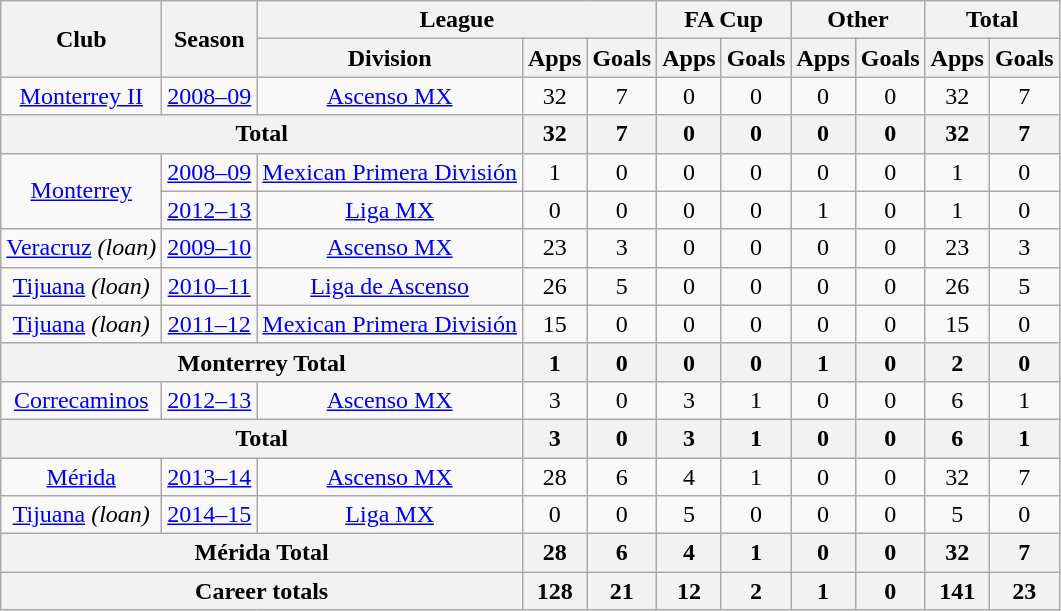<table class="wikitable" style="text-align: center;">
<tr>
<th rowspan="2">Club</th>
<th rowspan="2">Season</th>
<th colspan="3">League</th>
<th colspan="2">FA Cup</th>
<th colspan="2">Other</th>
<th colspan="2">Total</th>
</tr>
<tr>
<th>Division</th>
<th>Apps</th>
<th>Goals</th>
<th>Apps</th>
<th>Goals</th>
<th>Apps</th>
<th>Goals</th>
<th>Apps</th>
<th>Goals</th>
</tr>
<tr>
<td rowspan="1" valign="center"><a href='#'>Monterrey II</a></td>
<td><a href='#'>2008–09</a></td>
<td><a href='#'>Ascenso MX</a></td>
<td>32</td>
<td>7</td>
<td>0</td>
<td>0</td>
<td>0</td>
<td>0</td>
<td>32</td>
<td>7</td>
</tr>
<tr>
<th colspan="3">Total</th>
<th>32</th>
<th>7</th>
<th>0</th>
<th>0</th>
<th>0</th>
<th>0</th>
<th>32</th>
<th>7</th>
</tr>
<tr>
<td rowspan="2" valign="center"><a href='#'>Monterrey</a></td>
<td><a href='#'>2008–09</a></td>
<td><a href='#'>Mexican Primera División</a></td>
<td>1</td>
<td>0</td>
<td>0</td>
<td>0</td>
<td>0</td>
<td>0</td>
<td>1</td>
<td>0</td>
</tr>
<tr>
<td><a href='#'>2012–13</a></td>
<td><a href='#'>Liga MX</a></td>
<td>0</td>
<td>0</td>
<td>0</td>
<td>0</td>
<td>1</td>
<td>0</td>
<td>1</td>
<td>0</td>
</tr>
<tr>
<td rowspan="1" valign="center"><a href='#'>Veracruz</a> <em>(loan)</em></td>
<td><a href='#'>2009–10</a></td>
<td><a href='#'>Ascenso MX</a></td>
<td>23</td>
<td>3</td>
<td>0</td>
<td>0</td>
<td>0</td>
<td>0</td>
<td>23</td>
<td>3</td>
</tr>
<tr>
<td rowspan="1" valign="center"><a href='#'>Tijuana</a> <em>(loan)</em></td>
<td><a href='#'>2010–11</a></td>
<td><a href='#'>Liga de Ascenso</a></td>
<td>26</td>
<td>5</td>
<td>0</td>
<td>0</td>
<td>0</td>
<td>0</td>
<td>26</td>
<td>5</td>
</tr>
<tr>
<td rowspan="1" valign="center"><a href='#'>Tijuana</a> <em>(loan)</em></td>
<td><a href='#'>2011–12</a></td>
<td><a href='#'>Mexican Primera División</a></td>
<td>15</td>
<td>0</td>
<td>0</td>
<td>0</td>
<td>0</td>
<td>0</td>
<td>15</td>
<td>0</td>
</tr>
<tr>
<th colspan="3">Monterrey Total</th>
<th>1</th>
<th>0</th>
<th>0</th>
<th>0</th>
<th>1</th>
<th>0</th>
<th>2</th>
<th>0</th>
</tr>
<tr>
<td rowspan="1" valign="center"><a href='#'>Correcaminos</a></td>
<td><a href='#'>2012–13</a></td>
<td><a href='#'>Ascenso MX</a></td>
<td>3</td>
<td>0</td>
<td>3</td>
<td>1</td>
<td>0</td>
<td>0</td>
<td>6</td>
<td>1</td>
</tr>
<tr>
<th colspan="3">Total</th>
<th>3</th>
<th>0</th>
<th>3</th>
<th>1</th>
<th>0</th>
<th>0</th>
<th>6</th>
<th>1</th>
</tr>
<tr>
<td rowspan="1" valign="center"><a href='#'>Mérida</a></td>
<td><a href='#'>2013–14</a></td>
<td><a href='#'>Ascenso MX</a></td>
<td>28</td>
<td>6</td>
<td>4</td>
<td>1</td>
<td>0</td>
<td>0</td>
<td>32</td>
<td>7</td>
</tr>
<tr>
<td rowspan="1" valign="center"><a href='#'>Tijuana</a> <em>(loan)</em></td>
<td><a href='#'>2014–15</a></td>
<td><a href='#'>Liga MX</a></td>
<td>0</td>
<td>0</td>
<td>5</td>
<td>0</td>
<td>0</td>
<td>0</td>
<td>5</td>
<td>0</td>
</tr>
<tr>
<th colspan="3">Mérida Total</th>
<th>28</th>
<th>6</th>
<th>4</th>
<th>1</th>
<th>0</th>
<th>0</th>
<th>32</th>
<th>7</th>
</tr>
<tr>
<th colspan="3">Career totals</th>
<th>128</th>
<th>21</th>
<th>12</th>
<th>2</th>
<th>1</th>
<th>0</th>
<th>141</th>
<th>23</th>
</tr>
</table>
